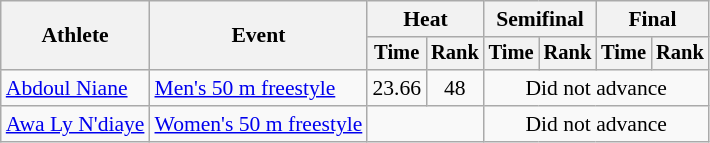<table class=wikitable style="font-size:90%">
<tr>
<th rowspan="2">Athlete</th>
<th rowspan="2">Event</th>
<th colspan="2">Heat</th>
<th colspan="2">Semifinal</th>
<th colspan="2">Final</th>
</tr>
<tr style="font-size:95%">
<th>Time</th>
<th>Rank</th>
<th>Time</th>
<th>Rank</th>
<th>Time</th>
<th>Rank</th>
</tr>
<tr align=center>
<td align=left><a href='#'>Abdoul Niane</a></td>
<td align=left><a href='#'>Men's 50 m freestyle</a></td>
<td>23.66</td>
<td>48</td>
<td colspan=4>Did not advance</td>
</tr>
<tr align=center>
<td align=left><a href='#'>Awa Ly N'diaye</a></td>
<td align=left><a href='#'>Women's 50 m freestyle</a></td>
<td colspan=2></td>
<td colspan=4>Did not advance</td>
</tr>
</table>
